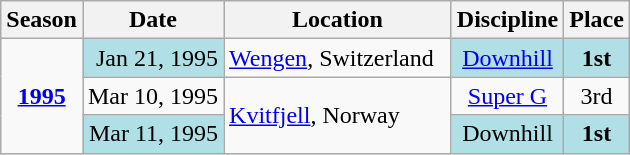<table class=wikitable style="text-align:center">
<tr>
<th>Season</th>
<th>Date</th>
<th>Location</th>
<th>Discipline</th>
<th>Place</th>
</tr>
<tr>
<td rowspan=3 align=center><strong><a href='#'>1995</a></strong></td>
<td align=right bgcolor="#BOEOE6">Jan 21, 1995</td>
<td align=left><a href='#'>Wengen</a>, Switzerland  </td>
<td bgcolor="#BOEOE6"><a href='#'>Downhill</a></td>
<td bgcolor="#BOEOE6"><strong>1st</strong></td>
</tr>
<tr>
<td align=right>Mar 10, 1995</td>
<td align=left rowspan=2><a href='#'>Kvitfjell</a>, Norway</td>
<td><a href='#'>Super G</a></td>
<td>3rd</td>
</tr>
<tr>
<td align=right bgcolor="#BOEOE6">Mar 11, 1995</td>
<td bgcolor="#BOEOE6">Downhill</td>
<td bgcolor="#BOEOE6"><strong>1st</strong></td>
</tr>
</table>
